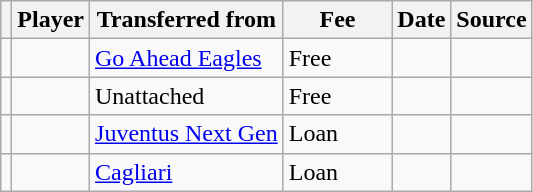<table class="wikitable plainrowheaders sortable">
<tr>
<th></th>
<th scope="col">Player</th>
<th>Transferred from</th>
<th style="width: 65px;">Fee</th>
<th scope="col">Date</th>
<th scope="col">Source</th>
</tr>
<tr>
<td align="center"></td>
<td></td>
<td> <a href='#'>Go Ahead Eagles</a></td>
<td>Free</td>
<td></td>
<td></td>
</tr>
<tr>
<td align="center"></td>
<td></td>
<td>Unattached</td>
<td>Free</td>
<td></td>
<td></td>
</tr>
<tr>
<td align="center"></td>
<td></td>
<td> <a href='#'>Juventus Next Gen</a></td>
<td>Loan</td>
<td></td>
<td></td>
</tr>
<tr>
<td align="center"></td>
<td></td>
<td> <a href='#'>Cagliari</a></td>
<td>Loan</td>
<td></td>
<td></td>
</tr>
</table>
